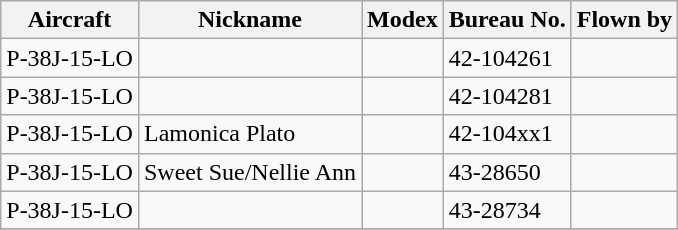<table class="wikitable sortable" style="text-align:left">
<tr ">
<th scope="col">Aircraft</th>
<th scope="col">Nickname</th>
<th scope="col">Modex</th>
<th scope="col">Bureau No.</th>
<th scope="col">Flown by</th>
</tr>
<tr>
<td scope="row">P-38J-15-LO</td>
<td></td>
<td></td>
<td>42-104261</td>
<td></td>
</tr>
<tr>
<td scope="row">P-38J-15-LO</td>
<td></td>
<td></td>
<td>42-104281</td>
<td></td>
</tr>
<tr>
<td scope="row">P-38J-15-LO</td>
<td>Lamonica Plato</td>
<td></td>
<td>42-104xx1</td>
<td></td>
</tr>
<tr>
<td scope="row">P-38J-15-LO</td>
<td>Sweet Sue/Nellie Ann</td>
<td></td>
<td>43-28650</td>
<td></td>
</tr>
<tr>
<td scope="row">P-38J-15-LO</td>
<td></td>
<td></td>
<td>43-28734</td>
<td></td>
</tr>
<tr>
</tr>
</table>
